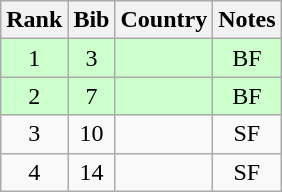<table class="wikitable" style="text-align:center;">
<tr>
<th>Rank</th>
<th>Bib</th>
<th>Country</th>
<th>Notes</th>
</tr>
<tr bgcolor=ccffcc>
<td>1</td>
<td>3</td>
<td align=left></td>
<td>BF</td>
</tr>
<tr bgcolor=ccffcc>
<td>2</td>
<td>7</td>
<td align=left></td>
<td>BF</td>
</tr>
<tr>
<td>3</td>
<td>10</td>
<td align=left></td>
<td>SF</td>
</tr>
<tr>
<td>4</td>
<td>14</td>
<td align=left></td>
<td>SF</td>
</tr>
</table>
